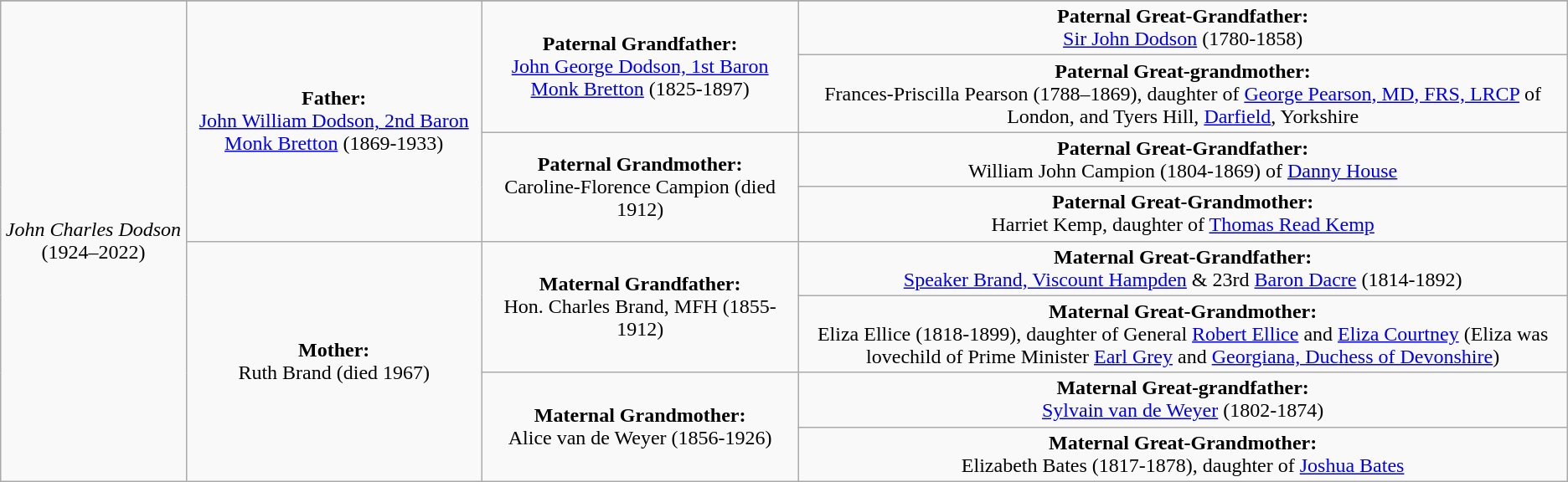<table class="wikitable">
<tr>
</tr>
<tr>
<td rowspan="8" align="center"><em>John Charles Dodson</em> (1924–2022)</td>
<td rowspan="4" align="center"><strong>Father:</strong><br><a href='#'>John William Dodson, 2nd Baron Monk Bretton</a> (1869-1933)</td>
<td rowspan="2" align="center"><strong>Paternal Grandfather:</strong><br><a href='#'>John George Dodson, 1st Baron Monk Bretton</a> (1825-1897)</td>
<td align="center"><strong>Paternal Great-Grandfather:</strong><br><a href='#'>Sir John Dodson</a> (1780-1858)</td>
</tr>
<tr>
<td align="center"><strong>Paternal Great-grandmother:</strong><br>Frances-Priscilla Pearson (1788–1869), daughter of <a href='#'>George Pearson, MD, FRS, LRCP</a> of London, and Tyers Hill, <a href='#'>Darfield</a>, Yorkshire</td>
</tr>
<tr>
<td rowspan="2" align="center"><strong>Paternal Grandmother:</strong><br>Caroline-Florence Campion (died 1912)</td>
<td align="center"><strong>Paternal Great-Grandfather:</strong><br>William John Campion (1804-1869) of <a href='#'>Danny House</a></td>
</tr>
<tr>
<td align="center"><strong>Paternal Great-Grandmother:</strong><br>Harriet Kemp, daughter of <a href='#'>Thomas Read Kemp</a></td>
</tr>
<tr>
<td rowspan="4" align="center"><strong>Mother:</strong><br>Ruth Brand (died 1967)</td>
<td rowspan="2" align="center"><strong>Maternal Grandfather:</strong><br>Hon. Charles Brand, MFH (1855-1912)</td>
<td align="center"><strong>Maternal Great-Grandfather:</strong><br><a href='#'>Speaker Brand, Viscount Hampden</a> & 23rd <a href='#'>Baron Dacre</a> (1814-1892)</td>
</tr>
<tr>
<td align="center"><strong>Maternal Great-Grandmother:</strong><br>Eliza Ellice (1818-1899), daughter of General <a href='#'>Robert Ellice</a> and <a href='#'>Eliza Courtney</a> (Eliza was lovechild of Prime Minister <a href='#'>Earl Grey</a> and <a href='#'>Georgiana, Duchess of Devonshire</a>)</td>
</tr>
<tr>
<td rowspan="2" align="center"><strong>Maternal Grandmother:</strong><br>Alice van de Weyer (1856-1926)</td>
<td align="center"><strong>Maternal Great-grandfather:</strong><br><a href='#'>Sylvain van de Weyer</a> (1802-1874)</td>
</tr>
<tr>
<td align="center"><strong>Maternal Great-Grandmother:</strong><br>Elizabeth Bates (1817-1878), daughter of <a href='#'>Joshua Bates</a></td>
</tr>
</table>
